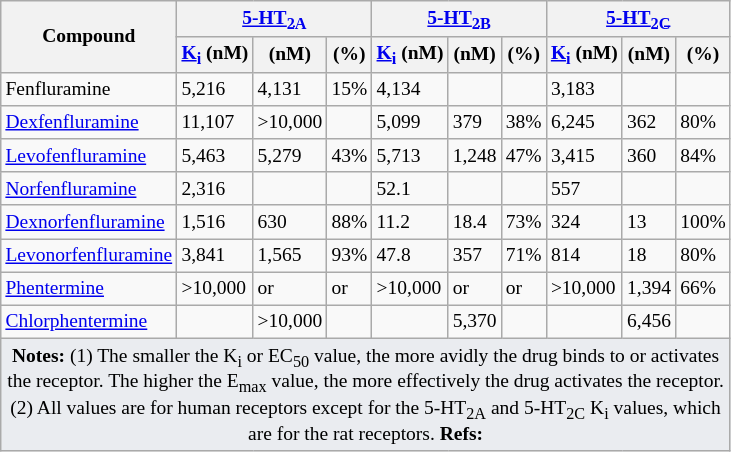<table class="wikitable" style="font-size:small;">
<tr>
<th rowspan="2">Compound</th>
<th colspan="3"><a href='#'>5-HT<sub>2A</sub></a></th>
<th colspan="3"><a href='#'>5-HT<sub>2B</sub></a></th>
<th colspan="3"><a href='#'>5-HT<sub>2C</sub></a></th>
</tr>
<tr>
<th><a href='#'>K<sub>i</sub></a> (nM)</th>
<th> (nM)</th>
<th> (%)</th>
<th><a href='#'>K<sub>i</sub></a> (nM)</th>
<th> (nM)</th>
<th> (%)</th>
<th><a href='#'>K<sub>i</sub></a> (nM)</th>
<th> (nM)</th>
<th> (%)</th>
</tr>
<tr>
<td>Fenfluramine</td>
<td>5,216</td>
<td>4,131</td>
<td>15%</td>
<td>4,134</td>
<td></td>
<td></td>
<td>3,183</td>
<td></td>
<td></td>
</tr>
<tr>
<td><a href='#'>Dexfenfluramine</a></td>
<td>11,107</td>
<td>>10,000</td>
<td></td>
<td>5,099</td>
<td>379</td>
<td>38%</td>
<td>6,245</td>
<td>362</td>
<td>80%</td>
</tr>
<tr>
<td><a href='#'>Levofenfluramine</a></td>
<td>5,463</td>
<td>5,279</td>
<td>43%</td>
<td>5,713</td>
<td>1,248</td>
<td>47%</td>
<td>3,415</td>
<td>360</td>
<td>84%</td>
</tr>
<tr>
<td><a href='#'>Norfenfluramine</a></td>
<td>2,316</td>
<td></td>
<td></td>
<td>52.1</td>
<td></td>
<td></td>
<td>557</td>
<td></td>
<td></td>
</tr>
<tr>
<td><a href='#'>Dexnorfenfluramine</a></td>
<td>1,516</td>
<td>630</td>
<td>88%</td>
<td>11.2</td>
<td>18.4</td>
<td>73%</td>
<td>324</td>
<td>13</td>
<td>100%</td>
</tr>
<tr>
<td><a href='#'>Levonorfenfluramine</a></td>
<td>3,841</td>
<td>1,565</td>
<td>93%</td>
<td>47.8</td>
<td>357</td>
<td>71%</td>
<td>814</td>
<td>18</td>
<td>80%</td>
</tr>
<tr>
<td><a href='#'>Phentermine</a></td>
<td>>10,000</td>
<td> or </td>
<td> or </td>
<td>>10,000</td>
<td> or </td>
<td> or </td>
<td>>10,000</td>
<td>1,394</td>
<td>66%</td>
</tr>
<tr>
<td><a href='#'>Chlorphentermine</a></td>
<td></td>
<td>>10,000</td>
<td></td>
<td></td>
<td>5,370</td>
<td></td>
<td></td>
<td>6,456</td>
<td></td>
</tr>
<tr>
<td colspan="10" style="width: 1px; background-color:#eaecf0; text-align: center;"><strong>Notes:</strong> (1) The smaller the K<sub>i</sub> or EC<sub>50</sub> value, the more avidly the drug binds to or activates the receptor. The higher the E<sub>max</sub> value, the more effectively the drug activates the receptor. (2) All values are for human receptors except for the 5-HT<sub>2A</sub> and 5-HT<sub>2C</sub> K<sub>i</sub> values, which are for the rat receptors. <strong>Refs:</strong> </td>
</tr>
</table>
